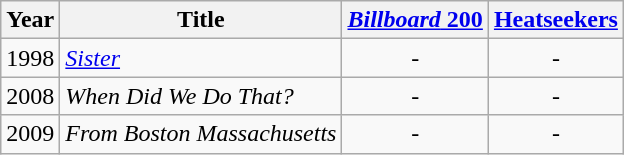<table class="wikitable">
<tr>
<th>Year</th>
<th>Title</th>
<th><a href='#'><em>Billboard</em> 200</a></th>
<th><a href='#'>Heatseekers</a></th>
</tr>
<tr>
<td>1998</td>
<td><em><a href='#'>Sister</a></em></td>
<td style="text-align:center;">-</td>
<td style="text-align:center;">-</td>
</tr>
<tr>
<td>2008</td>
<td><em>When Did We Do That?</em></td>
<td style="text-align:center;">-</td>
<td style="text-align:center;">-</td>
</tr>
<tr>
<td>2009</td>
<td><em>From Boston Massachusetts</em></td>
<td style="text-align:center;">-</td>
<td style="text-align:center;">-</td>
</tr>
</table>
